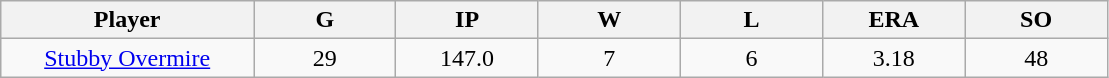<table class="wikitable sortable">
<tr>
<th bgcolor="#DDDDFF" width="16%">Player</th>
<th bgcolor="#DDDDFF" width="9%">G</th>
<th bgcolor="#DDDDFF" width="9%">IP</th>
<th bgcolor="#DDDDFF" width="9%">W</th>
<th bgcolor="#DDDDFF" width="9%">L</th>
<th bgcolor="#DDDDFF" width="9%">ERA</th>
<th bgcolor="#DDDDFF" width="9%">SO</th>
</tr>
<tr align="center">
<td><a href='#'>Stubby Overmire</a></td>
<td>29</td>
<td>147.0</td>
<td>7</td>
<td>6</td>
<td>3.18</td>
<td>48</td>
</tr>
</table>
